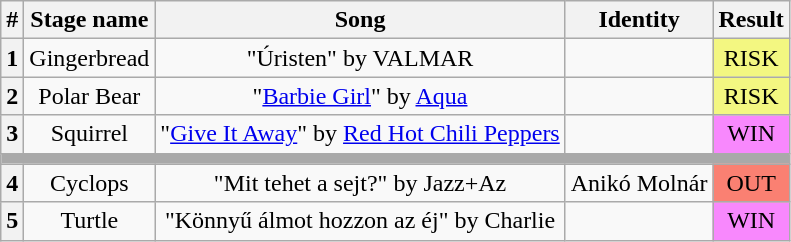<table class="wikitable plainrowheaders" style="text-align: center">
<tr>
<th>#</th>
<th>Stage name</th>
<th>Song</th>
<th>Identity</th>
<th>Result</th>
</tr>
<tr>
<th>1</th>
<td>Gingerbread</td>
<td>"Úristen" by VALMAR</td>
<td></td>
<td bgcolor="F3F781">RISK</td>
</tr>
<tr>
<th>2</th>
<td>Polar Bear</td>
<td>"<a href='#'>Barbie Girl</a>" by <a href='#'>Aqua</a></td>
<td></td>
<td bgcolor="F3F781">RISK</td>
</tr>
<tr>
<th>3</th>
<td>Squirrel</td>
<td>"<a href='#'>Give It Away</a>" by <a href='#'>Red Hot Chili Peppers</a></td>
<td></td>
<td bgcolor="F888FD">WIN</td>
</tr>
<tr>
<th colspan="5" style="background:darkgrey"></th>
</tr>
<tr>
<th>4</th>
<td>Cyclops</td>
<td>"Mit tehet a sejt?" by Jazz+Az</td>
<td>Anikó Molnár</td>
<td bgcolor=salmon>OUT</td>
</tr>
<tr>
<th>5</th>
<td>Turtle</td>
<td>"Könnyű álmot hozzon az éj" by Charlie</td>
<td></td>
<td bgcolor="F888FD">WIN</td>
</tr>
</table>
